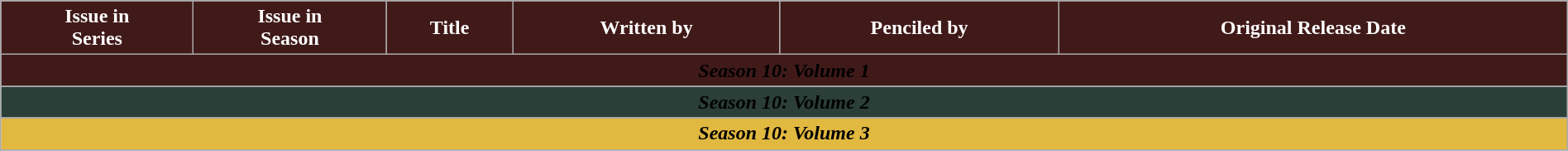<table class="wikitable plainrowheaders" style="margin: auto; width: 100%">
<tr>
<th ! style="background-color:#401a19; color: #FFF; text-align: center;">Issue in<br>Series</th>
<th ! style="background-color:#401a19; color: #FFF; text-align: center;">Issue in<br>Season</th>
<th ! style="background-color:#401a19; color: #FFF; text-align: center;">Title</th>
<th ! style="background-color:#401a19; color: #FFF; text-align: center;">Written by</th>
<th ! style="background-color:#401a19; color: #FFF; text-align: center;">Penciled by</th>
<th ! style="background-color:#401a19; color: #FFF; text-align: center;">Original Release Date</th>
</tr>
<tr>
<th style="background-color: #401a19; " colspan="6"><span><em>Season 10: Volume 1</em></span></th>
</tr>
<tr>
</tr>
<tr>
<th style="background-color: #2b3e38; " colspan="6"><span><em>Season 10: Volume 2</em></span></th>
</tr>
<tr>
</tr>
<tr>
<th style="background-color: #e1b840; " colspan="6"><span><em>Season 10: Volume 3</em></span></th>
</tr>
<tr>
</tr>
</table>
